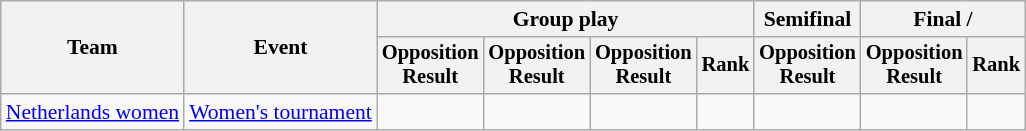<table class=wikitable style=font-size:90%;text-align:center>
<tr>
<th rowspan=2>Team</th>
<th rowspan=2>Event</th>
<th colspan=4>Group play</th>
<th>Semifinal</th>
<th colspan=2>Final / </th>
</tr>
<tr style=font-size:95%>
<th>Opposition<br>Result</th>
<th>Opposition<br>Result</th>
<th>Opposition<br>Result</th>
<th>Rank</th>
<th>Opposition<br>Result</th>
<th>Opposition<br>Result</th>
<th>Rank</th>
</tr>
<tr>
<td align=left><a href='#'>Netherlands women</a></td>
<td align=left><a href='#'>Women's tournament</a></td>
<td></td>
<td></td>
<td></td>
<td></td>
<td></td>
<td></td>
<td></td>
</tr>
</table>
